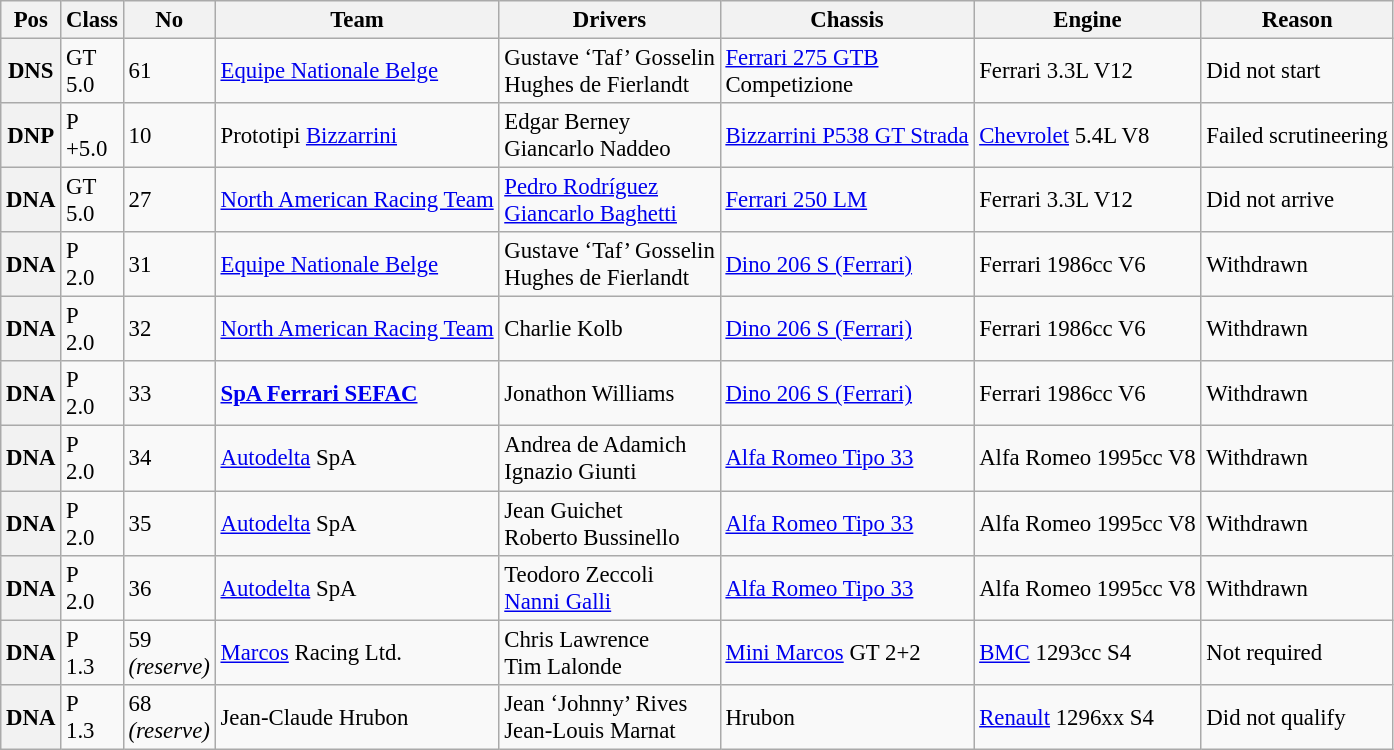<table class="wikitable" style="font-size: 95%;">
<tr>
<th>Pos</th>
<th>Class</th>
<th>No</th>
<th>Team</th>
<th>Drivers</th>
<th>Chassis</th>
<th>Engine</th>
<th>Reason</th>
</tr>
<tr>
<th>DNS</th>
<td>GT<br>5.0</td>
<td>61</td>
<td> <a href='#'>Equipe Nationale Belge</a></td>
<td> Gustave ‘Taf’ Gosselin <br> Hughes de Fierlandt</td>
<td><a href='#'>Ferrari 275 GTB</a><br>Competizione</td>
<td>Ferrari 3.3L V12</td>
<td>Did not start</td>
</tr>
<tr>
<th>DNP</th>
<td>P<br>+5.0</td>
<td>10</td>
<td> Prototipi <a href='#'>Bizzarrini</a></td>
<td> Edgar Berney<br> Giancarlo Naddeo</td>
<td><a href='#'>Bizzarrini P538 GT Strada</a></td>
<td><a href='#'>Chevrolet</a> 5.4L V8</td>
<td>Failed scrutineering</td>
</tr>
<tr>
<th>DNA</th>
<td>GT<br>5.0</td>
<td>27</td>
<td> <a href='#'>North American Racing Team</a></td>
<td> <a href='#'>Pedro Rodríguez</a><br> <a href='#'>Giancarlo Baghetti</a></td>
<td><a href='#'>Ferrari 250 LM</a></td>
<td>Ferrari 3.3L V12</td>
<td>Did not arrive</td>
</tr>
<tr>
<th>DNA</th>
<td>P<br>2.0</td>
<td>31</td>
<td> <a href='#'>Equipe Nationale Belge</a></td>
<td> Gustave ‘Taf’ Gosselin <br> Hughes de Fierlandt</td>
<td><a href='#'>Dino 206 S (Ferrari)</a></td>
<td>Ferrari 1986cc V6</td>
<td>Withdrawn</td>
</tr>
<tr>
<th>DNA</th>
<td>P<br>2.0</td>
<td>32</td>
<td> <a href='#'>North American Racing Team</a></td>
<td> Charlie Kolb</td>
<td><a href='#'>Dino 206 S (Ferrari)</a></td>
<td>Ferrari 1986cc V6</td>
<td>Withdrawn</td>
</tr>
<tr>
<th>DNA</th>
<td>P<br>2.0</td>
<td>33</td>
<td> <strong><a href='#'>SpA Ferrari SEFAC</a></strong></td>
<td> Jonathon Williams</td>
<td><a href='#'>Dino 206 S (Ferrari)</a></td>
<td>Ferrari 1986cc V6</td>
<td>Withdrawn</td>
</tr>
<tr>
<th>DNA</th>
<td>P<br>2.0</td>
<td>34</td>
<td> <a href='#'>Autodelta</a> SpA</td>
<td> Andrea de Adamich<br> Ignazio Giunti</td>
<td><a href='#'>Alfa Romeo Tipo 33</a></td>
<td>Alfa Romeo 1995cc V8</td>
<td>Withdrawn</td>
</tr>
<tr>
<th>DNA</th>
<td>P<br>2.0</td>
<td>35</td>
<td> <a href='#'>Autodelta</a> SpA</td>
<td> Jean Guichet<br> Roberto Bussinello</td>
<td><a href='#'>Alfa Romeo Tipo 33</a></td>
<td>Alfa Romeo 1995cc V8</td>
<td>Withdrawn</td>
</tr>
<tr>
<th>DNA</th>
<td>P<br>2.0</td>
<td>36</td>
<td> <a href='#'>Autodelta</a> SpA</td>
<td> Teodoro Zeccoli<br> <a href='#'>Nanni Galli</a></td>
<td><a href='#'>Alfa Romeo Tipo 33</a></td>
<td>Alfa Romeo 1995cc V8</td>
<td>Withdrawn</td>
</tr>
<tr>
<th>DNA</th>
<td>P<br>1.3</td>
<td>59<br><em>(reserve)</em></td>
<td> <a href='#'>Marcos</a> Racing Ltd.</td>
<td> Chris Lawrence<br> Tim Lalonde</td>
<td><a href='#'>Mini Marcos</a> GT 2+2</td>
<td><a href='#'>BMC</a> 1293cc S4</td>
<td>Not required</td>
</tr>
<tr>
<th>DNA</th>
<td>P<br>1.3</td>
<td>68<br><em>(reserve)</em></td>
<td> Jean-Claude Hrubon</td>
<td> Jean ‘Johnny’ Rives<br> Jean-Louis Marnat</td>
<td>Hrubon</td>
<td><a href='#'>Renault</a> 1296xx S4</td>
<td>Did not qualify</td>
</tr>
</table>
